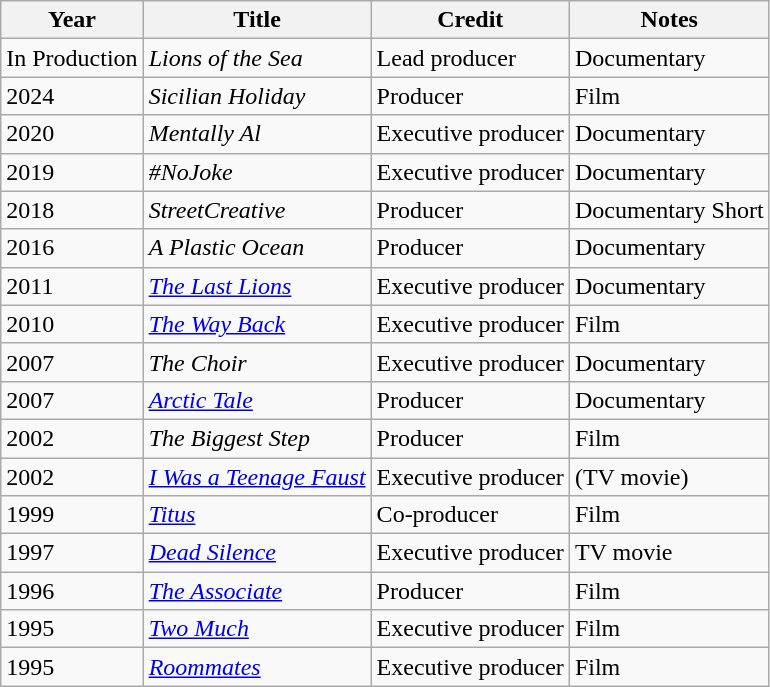<table class="wikitable sortable">
<tr>
<th>Year</th>
<th>Title</th>
<th>Credit</th>
<th>Notes</th>
</tr>
<tr>
<td>In Production</td>
<td><em>Lions of the Sea</em></td>
<td>Lead producer</td>
<td>Documentary</td>
</tr>
<tr>
<td>2024</td>
<td><em>Sicilian Holiday</em></td>
<td>Producer</td>
<td>Film</td>
</tr>
<tr>
<td>2020</td>
<td><em>Mentally Al</em></td>
<td>Executive producer</td>
<td>Documentary</td>
</tr>
<tr>
<td>2019</td>
<td><em>#NoJoke</em></td>
<td>Executive producer</td>
<td>Documentary</td>
</tr>
<tr>
<td>2018</td>
<td><em>StreetCreative</em></td>
<td>Producer</td>
<td>Documentary Short</td>
</tr>
<tr>
<td>2016</td>
<td><em>A Plastic Ocean</em></td>
<td>Producer</td>
<td>Documentary</td>
</tr>
<tr>
<td>2011</td>
<td><em><a href='#'>The Last Lions</a></em></td>
<td>Executive producer</td>
<td>Documentary</td>
</tr>
<tr>
<td>2010</td>
<td><em><a href='#'>The Way Back</a></em></td>
<td>Executive producer</td>
<td>Film</td>
</tr>
<tr>
<td>2007</td>
<td><em>The Choir </em></td>
<td>Executive producer</td>
<td>Documentary</td>
</tr>
<tr>
<td>2007</td>
<td><em><a href='#'>Arctic Tale</a></em></td>
<td>Producer</td>
<td>Documentary</td>
</tr>
<tr>
<td>2002</td>
<td><em>The Biggest Step</em></td>
<td>Producer</td>
<td>Film</td>
</tr>
<tr>
<td>2002</td>
<td><em><a href='#'>I Was a Teenage Faust</a></em></td>
<td>Executive producer</td>
<td>(TV movie)<br></td>
</tr>
<tr>
<td>1999</td>
<td><em><a href='#'>Titus</a></em></td>
<td>Co-producer</td>
<td>Film</td>
</tr>
<tr>
<td>1997</td>
<td><em><a href='#'>Dead Silence</a></em></td>
<td>Executive producer</td>
<td>TV movie</td>
</tr>
<tr>
<td>1996</td>
<td><em><a href='#'>The Associate</a></em></td>
<td>Producer</td>
<td>Film</td>
</tr>
<tr>
<td>1995</td>
<td><em><a href='#'>Two Much</a></em></td>
<td>Executive producer</td>
<td>Film</td>
</tr>
<tr>
<td>1995</td>
<td><em><a href='#'>Roommates</a></em></td>
<td>Executive producer</td>
<td>Film</td>
</tr>
</table>
